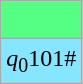<table class="wikitable" style="text-align:center;">
<tr>
<td bgcolor="#55FF83" width="40"> </td>
</tr>
<tr>
<td bgcolor="#87E6FF" width="40"><em>q</em><sub>0</sub>101#</td>
</tr>
</table>
